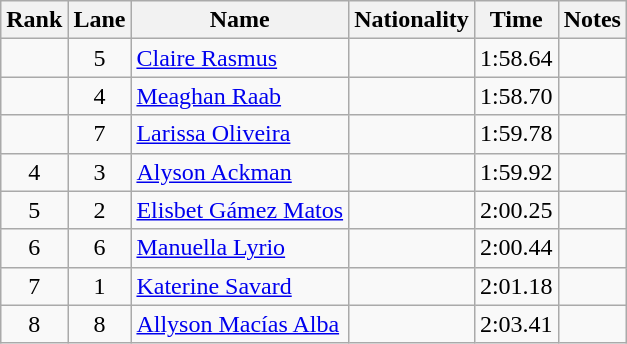<table class="wikitable sortable" style="text-align:center">
<tr>
<th>Rank</th>
<th>Lane</th>
<th>Name</th>
<th>Nationality</th>
<th>Time</th>
<th>Notes</th>
</tr>
<tr>
<td></td>
<td>5</td>
<td align=left><a href='#'>Claire Rasmus</a></td>
<td align=left></td>
<td>1:58.64</td>
<td></td>
</tr>
<tr>
<td></td>
<td>4</td>
<td align=left><a href='#'>Meaghan Raab</a></td>
<td align=left></td>
<td>1:58.70</td>
<td></td>
</tr>
<tr>
<td></td>
<td>7</td>
<td align=left><a href='#'>Larissa Oliveira</a></td>
<td align=left></td>
<td>1:59.78</td>
<td></td>
</tr>
<tr>
<td>4</td>
<td>3</td>
<td align=left><a href='#'>Alyson Ackman</a></td>
<td align=left></td>
<td>1:59.92</td>
<td></td>
</tr>
<tr>
<td>5</td>
<td>2</td>
<td align=left><a href='#'>Elisbet Gámez Matos</a></td>
<td align=left></td>
<td>2:00.25</td>
<td></td>
</tr>
<tr>
<td>6</td>
<td>6</td>
<td align=left><a href='#'>Manuella Lyrio</a></td>
<td align=left></td>
<td>2:00.44</td>
<td></td>
</tr>
<tr>
<td>7</td>
<td>1</td>
<td align=left><a href='#'>Katerine Savard</a></td>
<td align=left></td>
<td>2:01.18</td>
<td></td>
</tr>
<tr>
<td>8</td>
<td>8</td>
<td align=left><a href='#'>Allyson Macías Alba</a></td>
<td align=left></td>
<td>2:03.41</td>
<td></td>
</tr>
</table>
